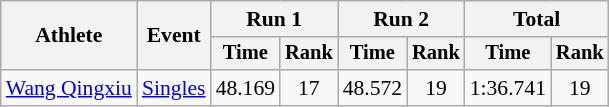<table class="wikitable" style="font-size:90%">
<tr>
<th rowspan="2">Athlete</th>
<th rowspan="2">Event</th>
<th colspan="2">Run 1</th>
<th colspan="2">Run 2</th>
<th colspan="2">Total</th>
</tr>
<tr style="font-size:95%">
<th>Time</th>
<th>Rank</th>
<th>Time</th>
<th>Rank</th>
<th>Time</th>
<th>Rank</th>
</tr>
<tr align=center>
<td align=left><a href='#'>Wang Qingxiu</a></td>
<td align=left><a href='#'>Singles</a></td>
<td>48.169</td>
<td>17</td>
<td>48.572</td>
<td>19</td>
<td>1:36.741</td>
<td>19</td>
</tr>
</table>
